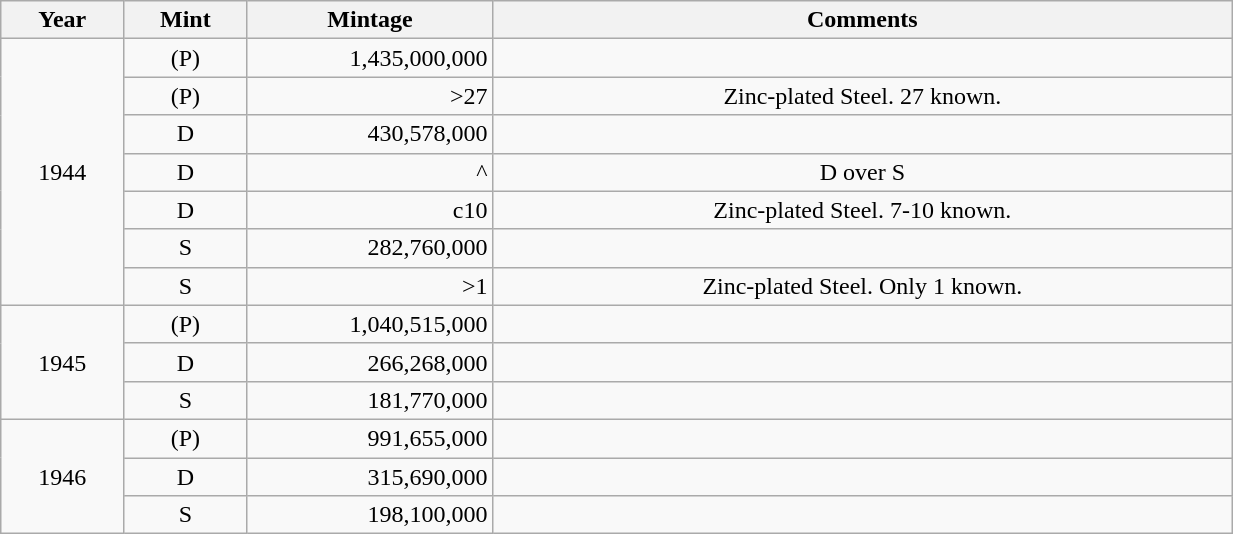<table class="wikitable sortable" style="min-width:65%; text-align:center;">
<tr>
<th width="10%">Year</th>
<th width="10%">Mint</th>
<th width="20%">Mintage</th>
<th width="60%">Comments</th>
</tr>
<tr>
<td rowspan="7">1944</td>
<td>(P)</td>
<td align="right">1,435,000,000</td>
<td></td>
</tr>
<tr>
<td>(P)</td>
<td align="right">>27</td>
<td>Zinc-plated Steel. 27 known.</td>
</tr>
<tr>
<td>D</td>
<td align="right">430,578,000</td>
<td></td>
</tr>
<tr>
<td>D</td>
<td align="right">^</td>
<td>D over S</td>
</tr>
<tr>
<td>D</td>
<td align="right">c10</td>
<td>Zinc-plated Steel. 7-10 known.</td>
</tr>
<tr>
<td>S</td>
<td align="right">282,760,000</td>
<td></td>
</tr>
<tr>
<td>S</td>
<td align="right">>1</td>
<td>Zinc-plated Steel. Only 1 known.</td>
</tr>
<tr>
<td rowspan="3">1945</td>
<td>(P)</td>
<td align="right">1,040,515,000</td>
<td></td>
</tr>
<tr>
<td>D</td>
<td align="right">266,268,000</td>
<td></td>
</tr>
<tr>
<td>S</td>
<td align="right">181,770,000</td>
<td></td>
</tr>
<tr>
<td rowspan="3">1946</td>
<td>(P)</td>
<td align="right">991,655,000</td>
<td></td>
</tr>
<tr>
<td>D</td>
<td align="right">315,690,000</td>
<td></td>
</tr>
<tr>
<td>S</td>
<td align="right">198,100,000</td>
<td></td>
</tr>
</table>
